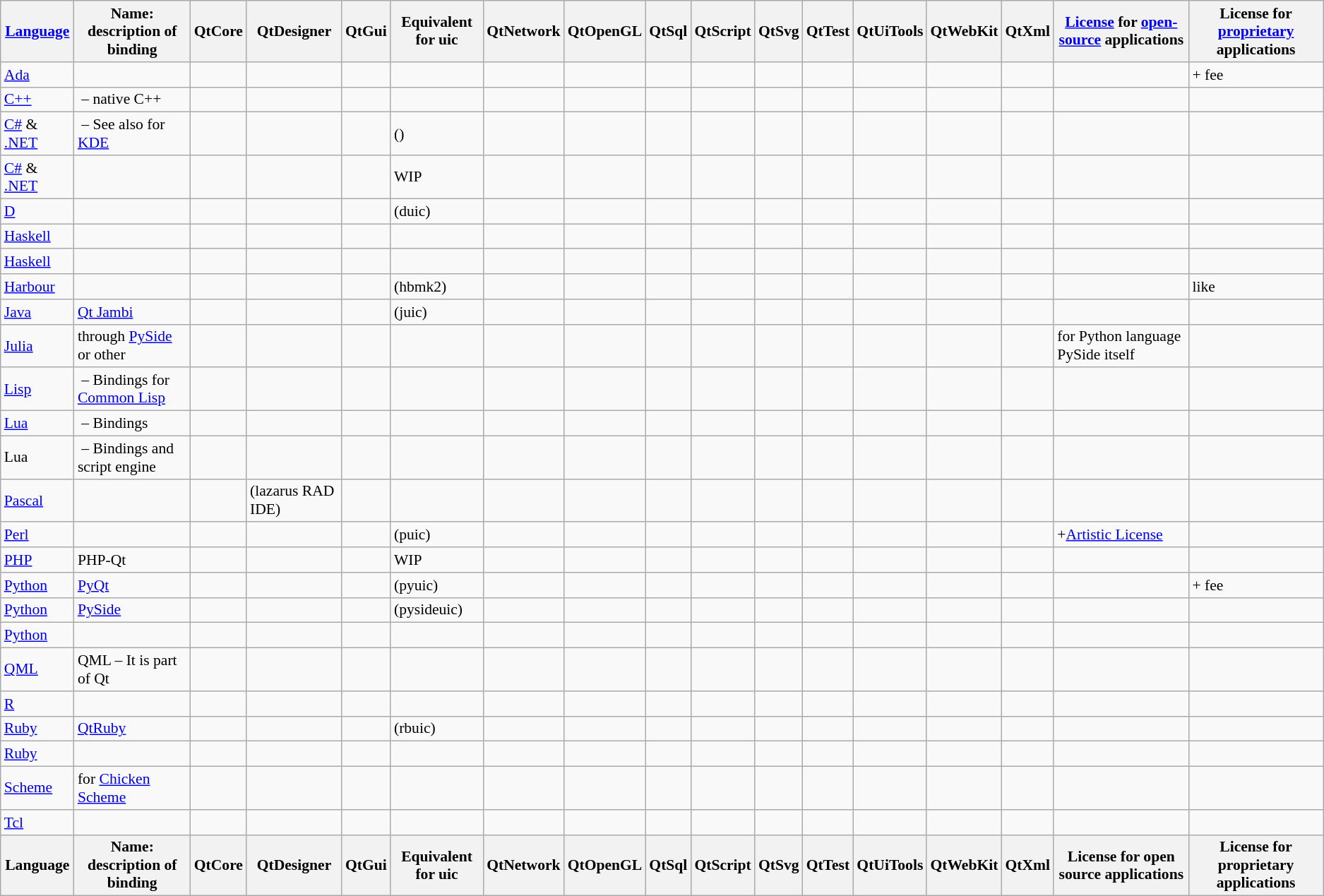<table class="wikitable sortable" style="font-size: 90%;">
<tr>
<th><a href='#'>Language</a></th>
<th>Name: description of binding</th>
<th>QtCore</th>
<th>QtDesigner</th>
<th>QtGui</th>
<th>Equivalent for uic</th>
<th>QtNetwork</th>
<th>QtOpenGL</th>
<th>QtSql</th>
<th>QtScript</th>
<th>QtSvg</th>
<th>QtTest</th>
<th>QtUiTools</th>
<th>QtWebKit</th>
<th>QtXml</th>
<th><a href='#'>License</a> for <a href='#'>open-source</a> applications</th>
<th>License for <a href='#'>proprietary</a> applications</th>
</tr>
<tr>
<td><a href='#'>Ada</a></td>
<td></td>
<td></td>
<td></td>
<td></td>
<td></td>
<td></td>
<td></td>
<td></td>
<td></td>
<td></td>
<td></td>
<td></td>
<td></td>
<td></td>
<td></td>
<td> + fee</td>
</tr>
<tr>
<td><a href='#'>C++</a></td>
<td> – native C++</td>
<td></td>
<td></td>
<td></td>
<td></td>
<td></td>
<td></td>
<td></td>
<td></td>
<td></td>
<td></td>
<td></td>
<td></td>
<td></td>
<td></td>
<td></td>
</tr>
<tr>
<td><a href='#'>C#</a> & <a href='#'>.NET</a></td>
<td> – See also  for <a href='#'>KDE</a></td>
<td></td>
<td></td>
<td></td>
<td> ()</td>
<td></td>
<td></td>
<td></td>
<td></td>
<td></td>
<td></td>
<td></td>
<td></td>
<td></td>
<td></td>
<td></td>
</tr>
<tr>
<td><a href='#'>C#</a> & <a href='#'>.NET</a></td>
<td></td>
<td></td>
<td></td>
<td></td>
<td>WIP</td>
<td></td>
<td></td>
<td></td>
<td></td>
<td></td>
<td></td>
<td></td>
<td></td>
<td></td>
<td></td>
<td></td>
</tr>
<tr>
<td><a href='#'>D</a></td>
<td></td>
<td></td>
<td></td>
<td></td>
<td> (duic)</td>
<td></td>
<td></td>
<td></td>
<td></td>
<td></td>
<td></td>
<td></td>
<td></td>
<td></td>
<td></td>
<td></td>
</tr>
<tr>
<td><a href='#'>Haskell</a></td>
<td></td>
<td></td>
<td></td>
<td></td>
<td></td>
<td></td>
<td></td>
<td></td>
<td></td>
<td></td>
<td></td>
<td></td>
<td></td>
<td></td>
<td></td>
<td></td>
</tr>
<tr>
<td><a href='#'>Haskell</a></td>
<td></td>
<td></td>
<td></td>
<td></td>
<td></td>
<td></td>
<td></td>
<td></td>
<td></td>
<td></td>
<td></td>
<td></td>
<td></td>
<td></td>
<td></td>
<td></td>
</tr>
<tr>
<td><a href='#'>Harbour</a></td>
<td></td>
<td></td>
<td></td>
<td></td>
<td> (hbmk2)</td>
<td></td>
<td></td>
<td></td>
<td></td>
<td></td>
<td></td>
<td></td>
<td></td>
<td></td>
<td></td>
<td> like</td>
</tr>
<tr>
<td><a href='#'>Java</a></td>
<td><a href='#'>Qt Jambi</a></td>
<td></td>
<td></td>
<td></td>
<td> (juic)</td>
<td></td>
<td></td>
<td></td>
<td></td>
<td></td>
<td></td>
<td></td>
<td></td>
<td></td>
<td></td>
<td></td>
</tr>
<tr>
<td><a href='#'>Julia</a></td>
<td>through <a href='#'>PySide</a> or other</td>
<td></td>
<td></td>
<td></td>
<td></td>
<td></td>
<td></td>
<td></td>
<td></td>
<td></td>
<td></td>
<td></td>
<td></td>
<td></td>
<td> for Python language PySide itself</td>
<td></td>
</tr>
<tr>
<td><a href='#'>Lisp</a></td>
<td> – Bindings for <a href='#'>Common Lisp</a></td>
<td></td>
<td></td>
<td></td>
<td></td>
<td></td>
<td></td>
<td></td>
<td></td>
<td></td>
<td></td>
<td></td>
<td></td>
<td></td>
<td></td>
<td></td>
</tr>
<tr>
<td><a href='#'>Lua</a></td>
<td> – Bindings</td>
<td></td>
<td></td>
<td></td>
<td></td>
<td></td>
<td></td>
<td></td>
<td></td>
<td></td>
<td></td>
<td></td>
<td></td>
<td></td>
<td></td>
<td></td>
</tr>
<tr>
<td>Lua</td>
<td> – Bindings and script engine</td>
<td></td>
<td></td>
<td></td>
<td></td>
<td></td>
<td></td>
<td></td>
<td></td>
<td></td>
<td></td>
<td></td>
<td></td>
<td></td>
<td></td>
<td></td>
</tr>
<tr>
<td><a href='#'>Pascal</a></td>
<td></td>
<td></td>
<td> (lazarus RAD IDE)</td>
<td></td>
<td></td>
<td></td>
<td></td>
<td></td>
<td></td>
<td></td>
<td></td>
<td></td>
<td></td>
<td></td>
<td></td>
<td></td>
</tr>
<tr>
<td><a href='#'>Perl</a></td>
<td></td>
<td></td>
<td></td>
<td></td>
<td> (puic)</td>
<td></td>
<td></td>
<td></td>
<td></td>
<td></td>
<td></td>
<td></td>
<td></td>
<td></td>
<td>+<a href='#'>Artistic License</a></td>
<td></td>
</tr>
<tr>
<td><a href='#'>PHP</a></td>
<td>PHP-Qt</td>
<td></td>
<td></td>
<td></td>
<td>WIP</td>
<td></td>
<td></td>
<td></td>
<td></td>
<td></td>
<td></td>
<td></td>
<td></td>
<td></td>
<td></td>
<td></td>
</tr>
<tr>
<td><a href='#'>Python</a></td>
<td><a href='#'>PyQt</a></td>
<td></td>
<td></td>
<td></td>
<td> (pyuic)</td>
<td></td>
<td></td>
<td></td>
<td></td>
<td></td>
<td></td>
<td></td>
<td></td>
<td></td>
<td></td>
<td> + fee</td>
</tr>
<tr>
<td><a href='#'>Python</a></td>
<td><a href='#'>PySide</a></td>
<td></td>
<td></td>
<td></td>
<td> (pysideuic)</td>
<td></td>
<td></td>
<td></td>
<td></td>
<td></td>
<td></td>
<td></td>
<td></td>
<td></td>
<td></td>
<td></td>
</tr>
<tr>
<td><a href='#'>Python</a></td>
<td></td>
<td></td>
<td></td>
<td></td>
<td></td>
<td></td>
<td></td>
<td></td>
<td></td>
<td></td>
<td></td>
<td></td>
<td></td>
<td></td>
<td></td>
<td></td>
</tr>
<tr>
<td><a href='#'>QML</a></td>
<td>QML – It is part of Qt</td>
<td></td>
<td></td>
<td></td>
<td></td>
<td></td>
<td></td>
<td></td>
<td></td>
<td></td>
<td></td>
<td></td>
<td></td>
<td></td>
<td></td>
<td></td>
</tr>
<tr>
<td><a href='#'>R</a></td>
<td></td>
<td></td>
<td></td>
<td></td>
<td></td>
<td></td>
<td></td>
<td></td>
<td></td>
<td></td>
<td></td>
<td></td>
<td></td>
<td></td>
<td></td>
<td></td>
</tr>
<tr>
<td><a href='#'>Ruby</a></td>
<td><a href='#'>QtRuby</a></td>
<td></td>
<td></td>
<td></td>
<td> (rbuic)</td>
<td></td>
<td></td>
<td></td>
<td></td>
<td></td>
<td></td>
<td></td>
<td></td>
<td></td>
<td></td>
<td></td>
</tr>
<tr>
<td><a href='#'>Ruby</a></td>
<td></td>
<td></td>
<td></td>
<td></td>
<td></td>
<td></td>
<td></td>
<td></td>
<td></td>
<td></td>
<td></td>
<td></td>
<td></td>
<td></td>
<td></td>
<td></td>
</tr>
<tr>
<td><a href='#'>Scheme</a></td>
<td> for <a href='#'>Chicken Scheme</a></td>
<td></td>
<td></td>
<td></td>
<td></td>
<td></td>
<td></td>
<td></td>
<td></td>
<td></td>
<td></td>
<td></td>
<td></td>
<td></td>
<td></td>
<td></td>
</tr>
<tr>
<td><a href='#'>Tcl</a></td>
<td></td>
<td></td>
<td></td>
<td></td>
<td></td>
<td></td>
<td></td>
<td></td>
<td></td>
<td></td>
<td></td>
<td></td>
<td></td>
<td></td>
<td></td>
<td></td>
</tr>
<tr>
<th>Language</th>
<th>Name: description of binding</th>
<th>QtCore</th>
<th>QtDesigner</th>
<th>QtGui</th>
<th>Equivalent for uic</th>
<th>QtNetwork</th>
<th>QtOpenGL</th>
<th>QtSql</th>
<th>QtScript</th>
<th>QtSvg</th>
<th>QtTest</th>
<th>QtUiTools</th>
<th>QtWebKit</th>
<th>QtXml</th>
<th>License for open source applications</th>
<th>License for proprietary applications</th>
</tr>
</table>
